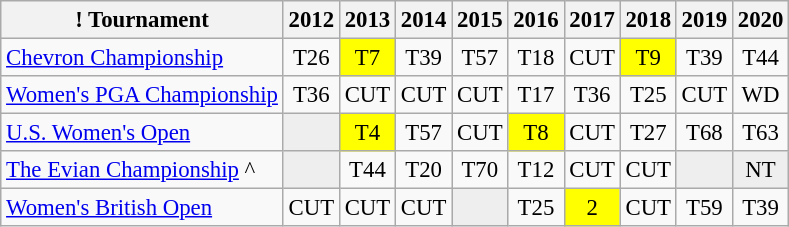<table class="wikitable" style="font-size:95%;text-align:center;">
<tr>
<th>! Tournament</th>
<th>2012</th>
<th>2013</th>
<th>2014</th>
<th>2015</th>
<th>2016</th>
<th>2017</th>
<th>2018</th>
<th>2019</th>
<th>2020</th>
</tr>
<tr>
<td align=left><a href='#'>Chevron Championship</a></td>
<td>T26</td>
<td style="background:yellow;">T7</td>
<td>T39</td>
<td>T57</td>
<td>T18</td>
<td>CUT</td>
<td style="background:yellow;">T9</td>
<td>T39</td>
<td>T44</td>
</tr>
<tr>
<td align=left><a href='#'>Women's PGA Championship</a></td>
<td>T36</td>
<td>CUT</td>
<td>CUT</td>
<td>CUT</td>
<td>T17</td>
<td>T36</td>
<td>T25</td>
<td>CUT</td>
<td>WD</td>
</tr>
<tr>
<td align=left><a href='#'>U.S. Women's Open</a></td>
<td style="background:#eeeeee;"></td>
<td style="background:yellow;">T4</td>
<td>T57</td>
<td>CUT</td>
<td style="background:yellow;">T8</td>
<td>CUT</td>
<td>T27</td>
<td>T68</td>
<td>T63</td>
</tr>
<tr>
<td align=left><a href='#'>The Evian Championship</a> ^</td>
<td style="background:#eeeeee;" colspan=1></td>
<td>T44</td>
<td>T20</td>
<td>T70</td>
<td>T12</td>
<td>CUT</td>
<td>CUT</td>
<td style="background:#eeeeee;"></td>
<td style="background:#eeeeee;">NT</td>
</tr>
<tr>
<td align=left><a href='#'>Women's British Open</a></td>
<td>CUT</td>
<td>CUT</td>
<td>CUT</td>
<td style="background:#eeeeee;"></td>
<td>T25</td>
<td style="background:yellow;">2</td>
<td>CUT</td>
<td>T59</td>
<td>T39</td>
</tr>
</table>
